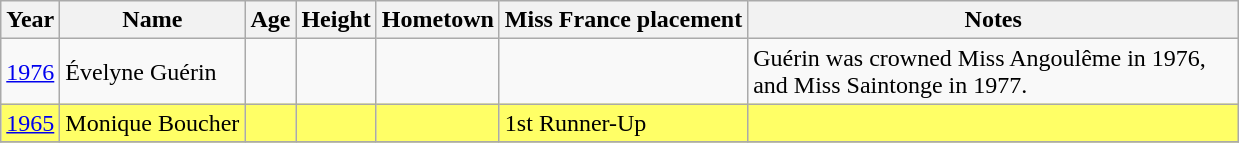<table class="wikitable sortable">
<tr>
<th>Year</th>
<th>Name</th>
<th>Age</th>
<th>Height</th>
<th>Hometown</th>
<th>Miss France placement</th>
<th width=320>Notes</th>
</tr>
<tr>
<td><a href='#'>1976</a></td>
<td>Évelyne Guérin</td>
<td></td>
<td></td>
<td></td>
<td></td>
<td>Guérin was crowned Miss Angoulême in 1976, and Miss Saintonge in 1977.</td>
</tr>
<tr bgcolor=#FFFF66>
<td><a href='#'>1965</a></td>
<td>Monique Boucher</td>
<td></td>
<td></td>
<td></td>
<td>1st Runner-Up</td>
<td></td>
</tr>
<tr>
</tr>
</table>
